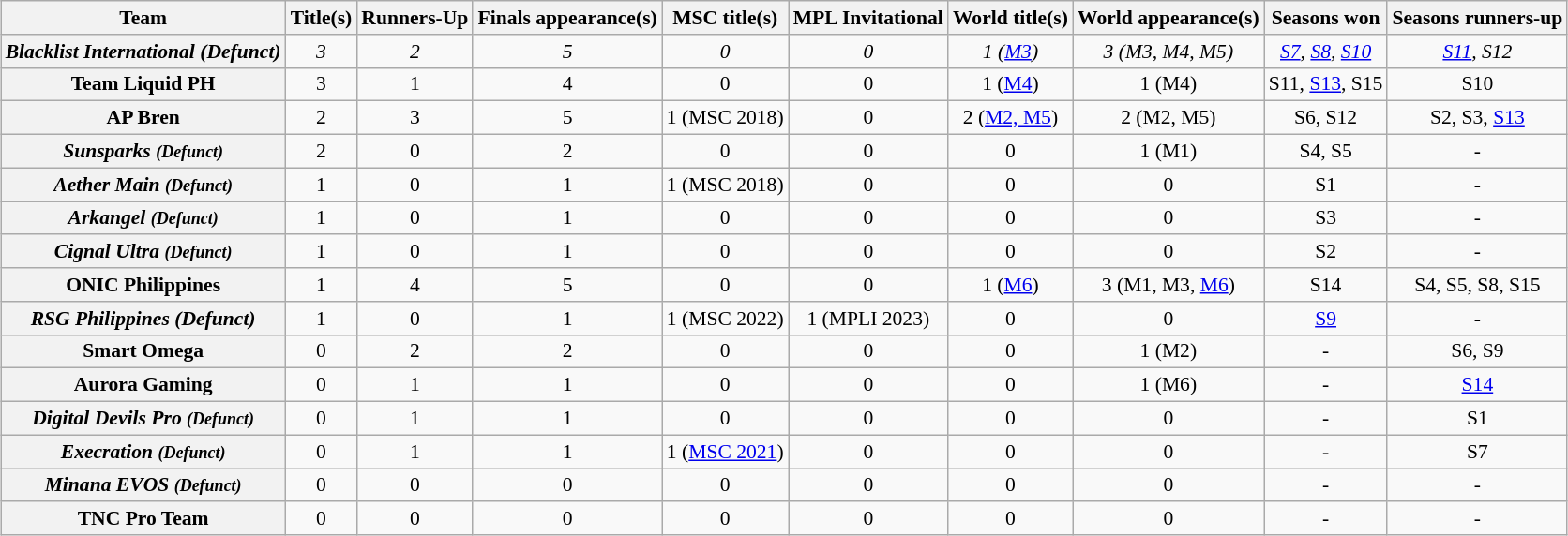<table class="wikitable sortable" style="text-align: center; margin-left: auto; margin-right: auto; font-size: 90%;">
<tr>
<th>Team</th>
<th>Title(s)</th>
<th>Runners-Up</th>
<th>Finals appearance(s)</th>
<th>MSC title(s)</th>
<th>MPL Invitational</th>
<th>World title(s)</th>
<th>World appearance(s)</th>
<th>Seasons won</th>
<th>Seasons runners-up</th>
</tr>
<tr>
<th><em>Blacklist International (Defunct)</em></th>
<td><em>3</em></td>
<td><em>2</em></td>
<td><em>5</em></td>
<td><em>0</em></td>
<td><em>0</em></td>
<td><em>1 (<a href='#'>M3</a>)</em></td>
<td><em>3 (M3, M4, M5)</em></td>
<td><em><a href='#'>S7</a>, <a href='#'>S8</a>, <a href='#'>S10</a></em></td>
<td><em><a href='#'>S11</a>, S12</em></td>
</tr>
<tr>
<th>Team Liquid PH</th>
<td>3</td>
<td>1</td>
<td>4</td>
<td>0</td>
<td>0</td>
<td>1 (<a href='#'>M4</a>)</td>
<td>1 (M4)</td>
<td>S11, <a href='#'>S13</a>, S15</td>
<td>S10</td>
</tr>
<tr>
<th>AP Bren</th>
<td>2</td>
<td>3</td>
<td>5</td>
<td>1 (MSC 2018)</td>
<td>0</td>
<td>2 (<a href='#'>M2, M5</a>)</td>
<td>2 (M2, M5)</td>
<td>S6, S12</td>
<td>S2, S3, <a href='#'>S13</a></td>
</tr>
<tr>
<th><em>Sunsparks <small>(Defunct)</small></em></th>
<td>2</td>
<td>0</td>
<td>2</td>
<td>0</td>
<td>0</td>
<td>0</td>
<td>1 (M1)</td>
<td>S4, S5</td>
<td>-</td>
</tr>
<tr>
<th><em>Aether Main <small>(Defunct)</small></em></th>
<td>1</td>
<td>0</td>
<td>1</td>
<td>1 (MSC 2018)</td>
<td>0</td>
<td>0</td>
<td>0</td>
<td>S1</td>
<td>-</td>
</tr>
<tr>
<th><em>Arkangel <small>(Defunct)</small></em></th>
<td>1</td>
<td>0</td>
<td>1</td>
<td>0</td>
<td>0</td>
<td>0</td>
<td>0</td>
<td>S3</td>
<td>-</td>
</tr>
<tr>
<th><em>Cignal Ultra <small>(Defunct)</small></em></th>
<td>1</td>
<td>0</td>
<td>1</td>
<td>0</td>
<td>0</td>
<td>0</td>
<td>0</td>
<td>S2</td>
<td>-</td>
</tr>
<tr>
<th>ONIC Philippines</th>
<td>1</td>
<td>4</td>
<td>5</td>
<td>0</td>
<td>0</td>
<td>1 (<a href='#'>M6</a>)</td>
<td>3 (M1, M3, <a href='#'>M6</a>)</td>
<td>S14</td>
<td>S4, S5, S8, S15</td>
</tr>
<tr>
<th><em>RSG Philippines (Defunct)</em></th>
<td>1</td>
<td>0</td>
<td>1</td>
<td>1 (MSC 2022)</td>
<td>1 (MPLI 2023)</td>
<td>0</td>
<td>0</td>
<td><a href='#'>S9</a></td>
<td>-</td>
</tr>
<tr>
<th>Smart Omega</th>
<td>0</td>
<td>2</td>
<td>2</td>
<td>0</td>
<td>0</td>
<td>0</td>
<td>1 (M2)</td>
<td>-</td>
<td>S6, S9</td>
</tr>
<tr>
<th>Aurora Gaming</th>
<td>0</td>
<td>1</td>
<td>1</td>
<td>0</td>
<td>0</td>
<td>0</td>
<td>1 (M6)</td>
<td>-</td>
<td><a href='#'>S14</a></td>
</tr>
<tr>
<th><em>Digital Devils Pro <small>(Defunct)</small></em></th>
<td>0</td>
<td>1</td>
<td>1</td>
<td>0</td>
<td>0</td>
<td>0</td>
<td>0</td>
<td>-</td>
<td>S1</td>
</tr>
<tr>
<th><em>Execration <small>(Defunct)</small></em></th>
<td>0</td>
<td>1</td>
<td>1</td>
<td>1 (<a href='#'>MSC 2021</a>)</td>
<td>0</td>
<td>0</td>
<td>0</td>
<td>-</td>
<td>S7</td>
</tr>
<tr>
<th><em>Minana EVOS <small>(Defunct)</small></em></th>
<td>0</td>
<td>0</td>
<td>0</td>
<td>0</td>
<td>0</td>
<td>0</td>
<td>0</td>
<td>-</td>
<td>-</td>
</tr>
<tr>
<th>TNC Pro Team</th>
<td>0</td>
<td>0</td>
<td>0</td>
<td>0</td>
<td>0</td>
<td>0</td>
<td>0</td>
<td>-</td>
<td>-</td>
</tr>
</table>
